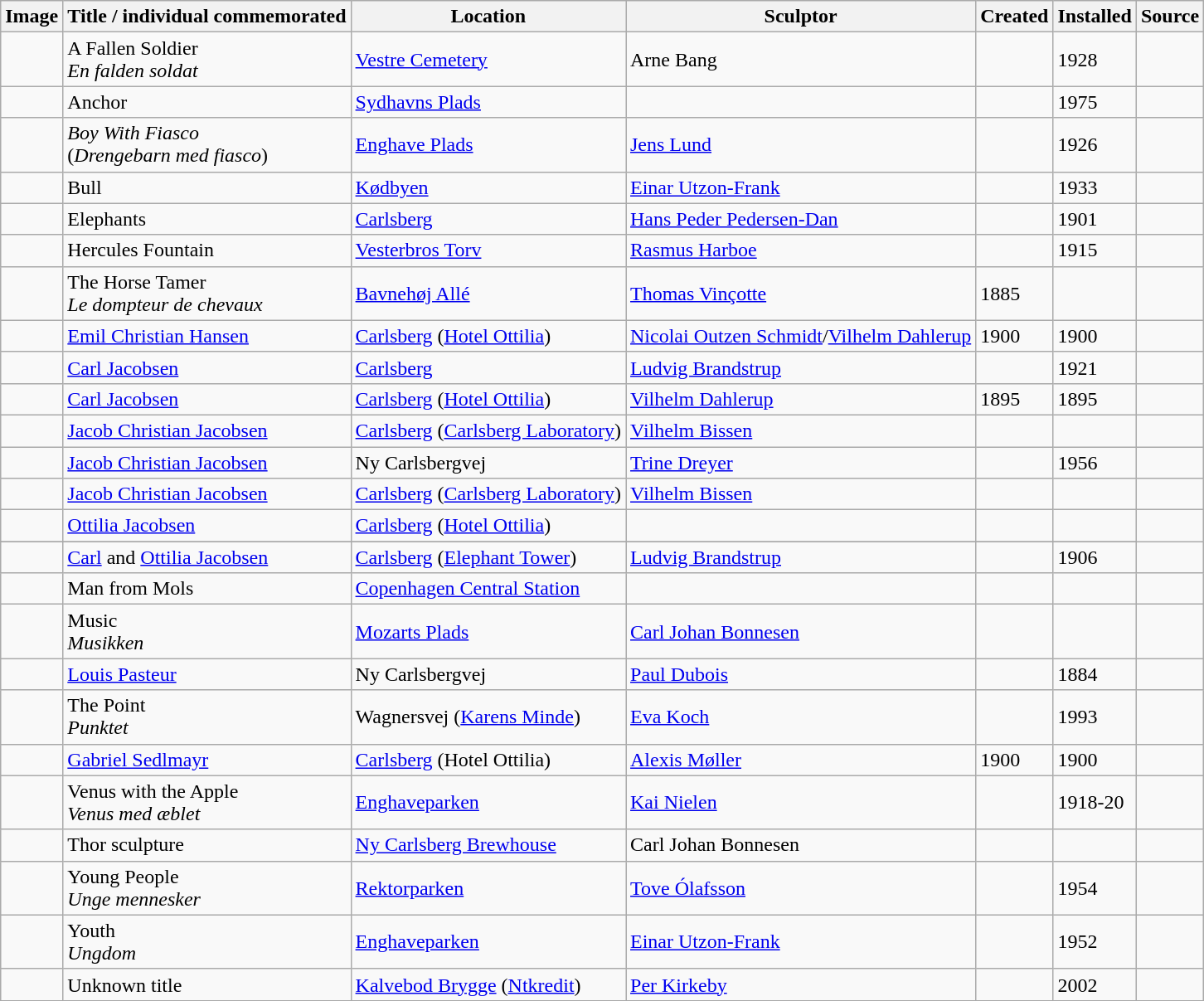<table class="wikitable sortable">
<tr>
<th>Image</th>
<th>Title / individual commemorated</th>
<th>Location</th>
<th>Sculptor</th>
<th>Created</th>
<th>Installed</th>
<th>Source</th>
</tr>
<tr>
<td></td>
<td>A Fallen Soldier<br><em>En falden soldat</em></td>
<td><a href='#'>Vestre Cemetery</a> <br></td>
<td>Arne Bang</td>
<td></td>
<td>1928</td>
<td></td>
</tr>
<tr>
<td></td>
<td>Anchor</td>
<td><a href='#'>Sydhavns Plads</a></td>
<td></td>
<td></td>
<td>1975</td>
<td></td>
</tr>
<tr>
<td></td>
<td><em>Boy With Fiasco</em> <br> (<em>Drengebarn med fiasco</em>)</td>
<td><a href='#'>Enghave Plads</a> <br></td>
<td><a href='#'>Jens Lund</a></td>
<td></td>
<td>1926</td>
<td></td>
</tr>
<tr>
<td></td>
<td>Bull</td>
<td><a href='#'>Kødbyen</a></td>
<td><a href='#'>Einar Utzon-Frank</a></td>
<td></td>
<td>1933</td>
<td></td>
</tr>
<tr>
<td></td>
<td>Elephants</td>
<td><a href='#'>Carlsberg</a></td>
<td><a href='#'>Hans Peder Pedersen-Dan</a></td>
<td></td>
<td>1901</td>
<td></td>
</tr>
<tr>
<td></td>
<td>Hercules Fountain</td>
<td><a href='#'>Vesterbros Torv</a></td>
<td><a href='#'>Rasmus Harboe</a></td>
<td></td>
<td>1915</td>
<td></td>
</tr>
<tr>
<td></td>
<td>The Horse Tamer<br><em>Le dompteur de chevaux </em></td>
<td><a href='#'>Bavnehøj Allé</a></td>
<td><a href='#'>Thomas Vinçotte</a></td>
<td>1885</td>
<td></td>
<td></td>
</tr>
<tr>
<td></td>
<td><a href='#'>Emil Christian Hansen</a></td>
<td><a href='#'>Carlsberg</a> (<a href='#'>Hotel Ottilia</a>)</td>
<td><a href='#'>Nicolai Outzen Schmidt</a>/<a href='#'>Vilhelm Dahlerup</a></td>
<td>1900</td>
<td>1900</td>
<td></td>
</tr>
<tr>
<td></td>
<td><a href='#'>Carl Jacobsen</a></td>
<td><a href='#'>Carlsberg</a></td>
<td><a href='#'>Ludvig Brandstrup</a></td>
<td></td>
<td>1921</td>
<td></td>
</tr>
<tr>
<td></td>
<td><a href='#'>Carl Jacobsen</a></td>
<td><a href='#'>Carlsberg</a> (<a href='#'>Hotel Ottilia</a>)</td>
<td><a href='#'>Vilhelm Dahlerup</a></td>
<td>1895</td>
<td>1895</td>
<td></td>
</tr>
<tr>
<td></td>
<td><a href='#'>Jacob Christian Jacobsen</a></td>
<td><a href='#'>Carlsberg</a> (<a href='#'>Carlsberg Laboratory</a>)</td>
<td><a href='#'>Vilhelm Bissen</a></td>
<td></td>
<td></td>
<td></td>
</tr>
<tr>
<td></td>
<td><a href='#'>Jacob Christian Jacobsen</a></td>
<td>Ny Carlsbergvej</td>
<td><a href='#'>Trine Dreyer</a></td>
<td></td>
<td>1956</td>
<td></td>
</tr>
<tr>
<td></td>
<td><a href='#'>Jacob Christian Jacobsen</a></td>
<td><a href='#'>Carlsberg</a> (<a href='#'>Carlsberg Laboratory</a>)</td>
<td><a href='#'>Vilhelm Bissen</a></td>
<td></td>
<td></td>
<td></td>
</tr>
<tr>
<td></td>
<td><a href='#'>Ottilia Jacobsen</a></td>
<td><a href='#'>Carlsberg</a> (<a href='#'>Hotel Ottilia</a>)</td>
<td></td>
<td></td>
<td></td>
</tr>
<tr>
</tr>
<tr>
<td></td>
<td><a href='#'>Carl</a> and <a href='#'>Ottilia Jacobsen</a></td>
<td><a href='#'>Carlsberg</a> (<a href='#'>Elephant Tower</a>)</td>
<td><a href='#'>Ludvig Brandstrup</a></td>
<td></td>
<td>1906</td>
<td></td>
</tr>
<tr>
<td></td>
<td>Man from Mols<br></td>
<td><a href='#'>Copenhagen Central Station</a></td>
<td></td>
<td></td>
<td></td>
<td></td>
</tr>
<tr>
<td></td>
<td>Music <br><em>Musikken</em></td>
<td><a href='#'>Mozarts Plads</a></td>
<td><a href='#'>Carl Johan Bonnesen</a></td>
<td></td>
<td></td>
<td></td>
</tr>
<tr>
<td></td>
<td><a href='#'>Louis Pasteur</a></td>
<td>Ny Carlsbergvej</td>
<td><a href='#'>Paul Dubois</a></td>
<td></td>
<td>1884</td>
<td></td>
</tr>
<tr>
<td></td>
<td>The Point <br><em>Punktet</em></td>
<td>Wagnersvej (<a href='#'>Karens Minde</a>)</td>
<td><a href='#'>Eva Koch</a></td>
<td></td>
<td>1993</td>
<td></td>
</tr>
<tr>
<td></td>
<td><a href='#'>Gabriel Sedlmayr</a></td>
<td><a href='#'>Carlsberg</a> (Hotel Ottilia)</td>
<td><a href='#'>Alexis Møller</a></td>
<td>1900</td>
<td>1900</td>
<td></td>
</tr>
<tr>
<td></td>
<td>Venus with the Apple <br> <em>Venus med æblet</em></td>
<td><a href='#'>Enghaveparken</a></td>
<td><a href='#'>Kai Nielen</a></td>
<td></td>
<td>1918-20</td>
<td></td>
</tr>
<tr>
<td></td>
<td>Thor sculpture</td>
<td><a href='#'>Ny Carlsberg Brewhouse</a></td>
<td>Carl Johan Bonnesen</td>
<td></td>
<td></td>
<td></td>
</tr>
<tr>
<td></td>
<td>Young People <br> <em>Unge mennesker</em></td>
<td><a href='#'>Rektorparken</a></td>
<td><a href='#'>Tove Ólafsson</a></td>
<td></td>
<td>1954</td>
<td></td>
</tr>
<tr>
<td></td>
<td>Youth<br><em>Ungdom</em></td>
<td><a href='#'>Enghaveparken</a> </td>
<td><a href='#'>Einar Utzon-Frank</a></td>
<td></td>
<td>1952</td>
<td></td>
</tr>
<tr>
<td></td>
<td>Unknown title</td>
<td><a href='#'>Kalvebod Brygge</a> (<a href='#'>Ntkredit</a>) <br></td>
<td><a href='#'>Per Kirkeby</a></td>
<td></td>
<td>2002</td>
<td></td>
</tr>
<tr>
</tr>
</table>
